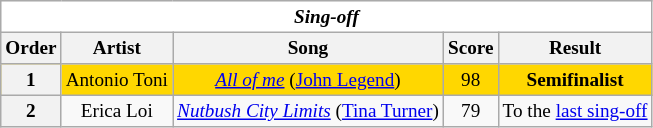<table class="wikitable" style="text-align:center; font-size:80%">
<tr>
<th style="background:#FFFFFF; text-align:center" colspan="9" colspan="5"><em>Sing-off</em></th>
</tr>
<tr>
<th>Order</th>
<th>Artist</th>
<th>Song</th>
<th>Score</th>
<th>Result</th>
</tr>
<tr bgcolor=gold>
<th scope=col>1</th>
<td>Antonio Toni</td>
<td><em><a href='#'>All of me</a></em> (<a href='#'>John Legend</a>)</td>
<td>98</td>
<td><strong>Semifinalist</strong></td>
</tr>
<tr>
<th scope=col>2</th>
<td>Erica Loi</td>
<td><em><a href='#'>Nutbush City Limits</a></em> (<a href='#'>Tina Turner</a>)</td>
<td>79</td>
<td>To the <a href='#'>last sing-off</a></td>
</tr>
</table>
